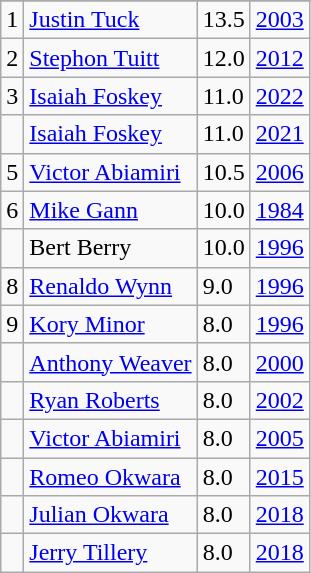<table class="wikitable">
<tr>
</tr>
<tr>
<td>1</td>
<td><a href='#'>Justin Tuck</a></td>
<td>13.5</td>
<td><a href='#'>2003</a></td>
</tr>
<tr>
<td>2</td>
<td><a href='#'>Stephon Tuitt</a></td>
<td>12.0</td>
<td><a href='#'>2012</a></td>
</tr>
<tr>
<td>3</td>
<td><a href='#'>Isaiah Foskey</a></td>
<td>11.0</td>
<td><a href='#'>2022</a></td>
</tr>
<tr>
<td></td>
<td><a href='#'>Isaiah Foskey</a></td>
<td>11.0</td>
<td><a href='#'>2021</a></td>
</tr>
<tr>
<td>5</td>
<td><a href='#'>Victor Abiamiri</a></td>
<td>10.5</td>
<td><a href='#'>2006</a></td>
</tr>
<tr>
<td>6</td>
<td><a href='#'>Mike Gann</a></td>
<td>10.0</td>
<td><a href='#'>1984</a></td>
</tr>
<tr>
<td></td>
<td>Bert Berry</td>
<td>10.0</td>
<td><a href='#'>1996</a></td>
</tr>
<tr>
<td>8</td>
<td><a href='#'>Renaldo Wynn</a></td>
<td>9.0</td>
<td><a href='#'>1996</a></td>
</tr>
<tr>
<td>9</td>
<td><a href='#'>Kory Minor</a></td>
<td>8.0</td>
<td><a href='#'>1996</a></td>
</tr>
<tr>
<td></td>
<td><a href='#'>Anthony Weaver</a></td>
<td>8.0</td>
<td><a href='#'>2000</a></td>
</tr>
<tr>
<td></td>
<td><a href='#'>Ryan Roberts</a></td>
<td>8.0</td>
<td><a href='#'>2002</a></td>
</tr>
<tr>
<td></td>
<td><a href='#'>Victor Abiamiri</a></td>
<td>8.0</td>
<td><a href='#'>2005</a></td>
</tr>
<tr>
<td></td>
<td><a href='#'>Romeo Okwara</a></td>
<td>8.0</td>
<td><a href='#'>2015</a></td>
</tr>
<tr>
<td></td>
<td><a href='#'>Julian Okwara</a></td>
<td>8.0</td>
<td><a href='#'>2018</a></td>
</tr>
<tr>
<td></td>
<td><a href='#'>Jerry Tillery</a></td>
<td>8.0</td>
<td><a href='#'>2018</a></td>
</tr>
</table>
